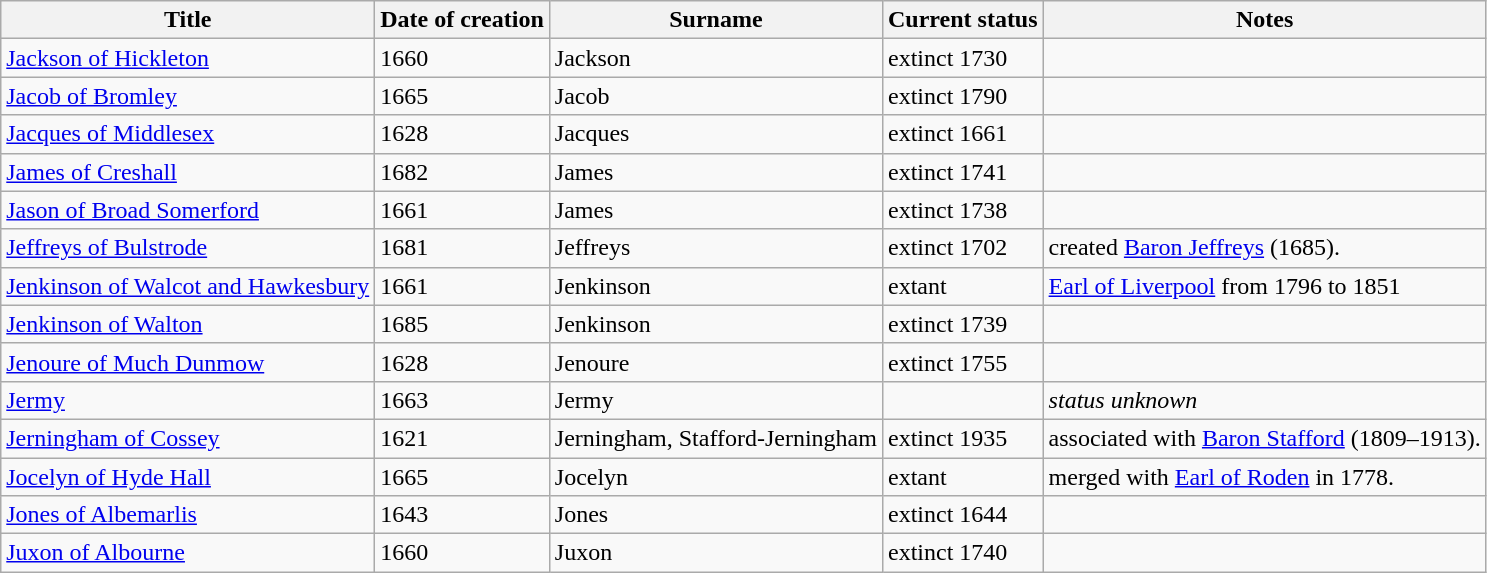<table class="wikitable">
<tr>
<th>Title</th>
<th>Date of creation</th>
<th>Surname</th>
<th>Current status</th>
<th>Notes</th>
</tr>
<tr>
<td><a href='#'>Jackson of Hickleton</a></td>
<td>1660</td>
<td>Jackson</td>
<td>extinct 1730</td>
<td> </td>
</tr>
<tr>
<td><a href='#'>Jacob of Bromley</a></td>
<td>1665</td>
<td>Jacob</td>
<td>extinct 1790</td>
<td> </td>
</tr>
<tr>
<td><a href='#'>Jacques of Middlesex</a></td>
<td>1628</td>
<td>Jacques</td>
<td>extinct 1661</td>
<td> </td>
</tr>
<tr>
<td><a href='#'>James of Creshall</a></td>
<td>1682</td>
<td>James</td>
<td>extinct 1741</td>
<td> </td>
</tr>
<tr>
<td><a href='#'>Jason of Broad Somerford</a></td>
<td>1661</td>
<td>James</td>
<td>extinct 1738</td>
<td> </td>
</tr>
<tr>
<td><a href='#'>Jeffreys of Bulstrode</a></td>
<td>1681</td>
<td>Jeffreys</td>
<td>extinct 1702</td>
<td>created <a href='#'>Baron Jeffreys</a> (1685).</td>
</tr>
<tr>
<td><a href='#'>Jenkinson of Walcot and Hawkesbury</a></td>
<td>1661</td>
<td>Jenkinson</td>
<td>extant</td>
<td><a href='#'>Earl of Liverpool</a> from 1796 to 1851</td>
</tr>
<tr>
<td><a href='#'>Jenkinson of Walton</a></td>
<td>1685</td>
<td>Jenkinson</td>
<td>extinct 1739</td>
<td> </td>
</tr>
<tr>
<td><a href='#'>Jenoure of Much Dunmow</a></td>
<td>1628</td>
<td>Jenoure</td>
<td>extinct 1755</td>
<td> </td>
</tr>
<tr>
<td><a href='#'>Jermy</a></td>
<td>1663</td>
<td>Jermy</td>
<td> </td>
<td><em>status unknown</em></td>
</tr>
<tr>
<td><a href='#'>Jerningham of Cossey</a></td>
<td>1621</td>
<td>Jerningham, Stafford-Jerningham</td>
<td>extinct 1935</td>
<td>associated with <a href='#'>Baron Stafford</a> (1809–1913).</td>
</tr>
<tr>
<td><a href='#'>Jocelyn of Hyde Hall</a></td>
<td>1665</td>
<td>Jocelyn</td>
<td>extant</td>
<td>merged with <a href='#'>Earl of Roden</a> in 1778.</td>
</tr>
<tr>
<td><a href='#'>Jones of Albemarlis</a></td>
<td>1643</td>
<td>Jones</td>
<td>extinct 1644</td>
<td> </td>
</tr>
<tr>
<td><a href='#'>Juxon of Albourne</a></td>
<td>1660</td>
<td>Juxon</td>
<td>extinct 1740</td>
<td> </td>
</tr>
</table>
